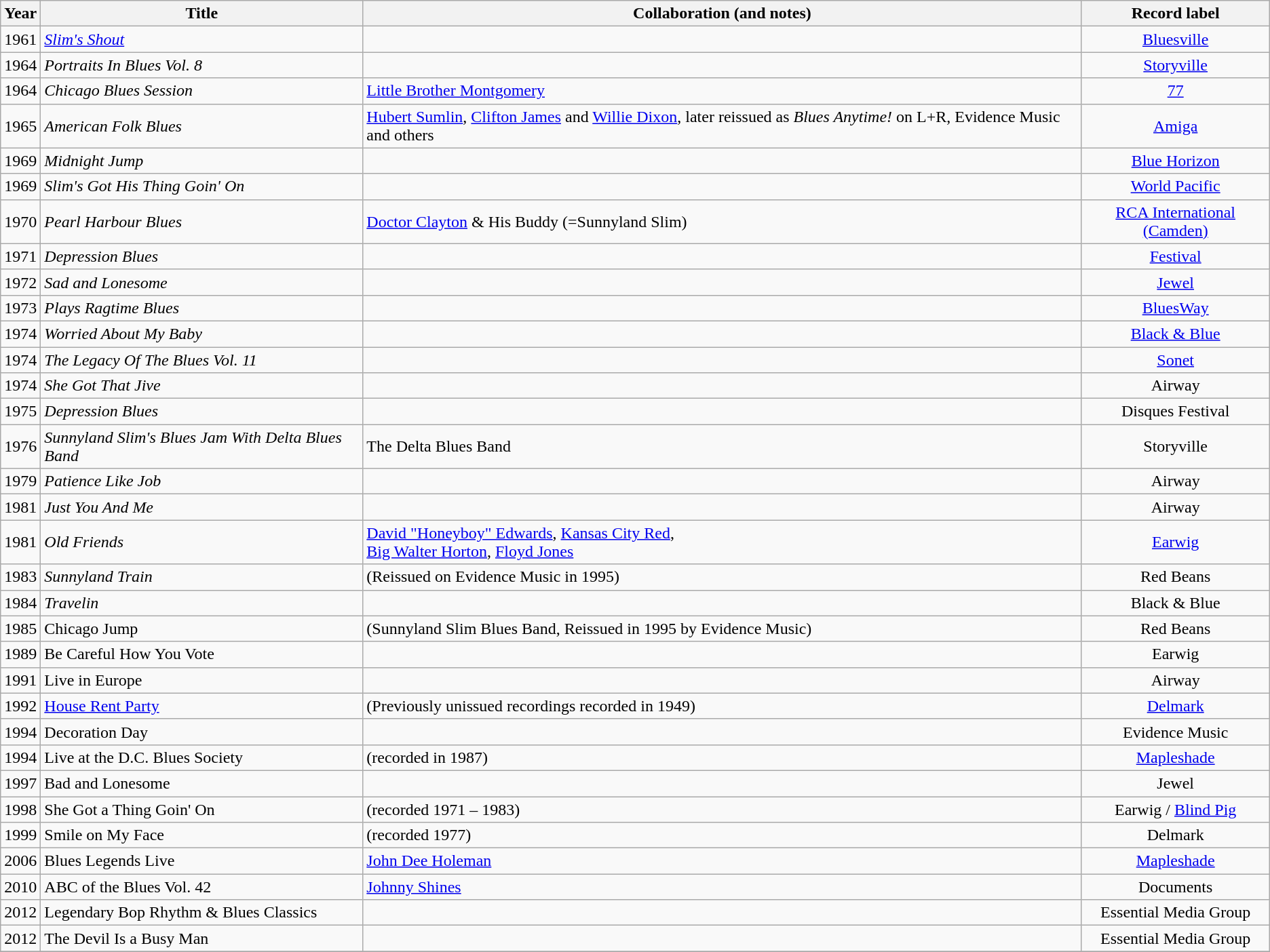<table class="wikitable sortable">
<tr>
<th>Year</th>
<th>Title</th>
<th>Collaboration (and notes)</th>
<th>Record label</th>
</tr>
<tr>
<td>1961</td>
<td><em><a href='#'>Slim's Shout</a></em></td>
<td></td>
<td style="text-align:center;"><a href='#'>Bluesville</a></td>
</tr>
<tr>
<td>1964</td>
<td><em>Portraits In Blues Vol. 8</em></td>
<td></td>
<td style="text-align:center;"><a href='#'>Storyville</a></td>
</tr>
<tr>
<td>1964</td>
<td><em>Chicago Blues Session</em></td>
<td><a href='#'>Little Brother Montgomery</a></td>
<td style="text-align:center;"><a href='#'>77</a></td>
</tr>
<tr>
<td>1965</td>
<td><em>American Folk Blues</em></td>
<td><a href='#'>Hubert Sumlin</a>, <a href='#'>Clifton James</a> and <a href='#'>Willie Dixon</a>, later reissued as <em>Blues Anytime!</em> on L+R, Evidence Music and others</td>
<td style="text-align:center;"><a href='#'>Amiga</a></td>
</tr>
<tr>
<td>1969</td>
<td><em>Midnight Jump</em></td>
<td></td>
<td style="text-align:center;"><a href='#'>Blue Horizon</a></td>
</tr>
<tr>
<td>1969</td>
<td><em>Slim's Got His Thing Goin' On</em></td>
<td></td>
<td style="text-align:center;"><a href='#'>World Pacific</a></td>
</tr>
<tr>
<td>1970</td>
<td><em>Pearl Harbour Blues</em></td>
<td><a href='#'>Doctor Clayton</a> & His Buddy (=Sunnyland Slim)</td>
<td style="text-align:center;"><a href='#'>RCA International (Camden)</a></td>
</tr>
<tr>
<td>1971</td>
<td><em>Depression Blues</em></td>
<td></td>
<td style="text-align:center;"><a href='#'>Festival</a></td>
</tr>
<tr>
<td>1972</td>
<td><em>Sad and Lonesome</em></td>
<td></td>
<td style="text-align:center;"><a href='#'>Jewel</a></td>
</tr>
<tr>
<td>1973</td>
<td><em>Plays Ragtime Blues</em></td>
<td></td>
<td style="text-align:center;"><a href='#'>BluesWay</a></td>
</tr>
<tr>
<td>1974</td>
<td><em>Worried About My Baby</em></td>
<td></td>
<td style="text-align:center;"><a href='#'>Black & Blue</a></td>
</tr>
<tr>
<td>1974</td>
<td><em>The Legacy Of The Blues Vol. 11</em></td>
<td></td>
<td style="text-align:center;"><a href='#'>Sonet</a></td>
</tr>
<tr>
<td>1974</td>
<td><em>She Got That Jive</em></td>
<td></td>
<td style="text-align:center;">Airway</td>
</tr>
<tr>
<td>1975</td>
<td><em>Depression Blues</em></td>
<td></td>
<td style="text-align:center;">Disques Festival</td>
</tr>
<tr>
<td>1976</td>
<td><em>Sunnyland Slim's Blues Jam With Delta Blues Band</em></td>
<td>The Delta Blues Band</td>
<td style="text-align:center;">Storyville</td>
</tr>
<tr>
<td>1979</td>
<td><em>Patience Like Job</em></td>
<td></td>
<td style="text-align:center;">Airway</td>
</tr>
<tr>
<td>1981</td>
<td><em>Just You And Me</em></td>
<td></td>
<td style="text-align:center;">Airway</td>
</tr>
<tr>
<td>1981</td>
<td><em>Old Friends</em></td>
<td><a href='#'>David "Honeyboy" Edwards</a>, <a href='#'>Kansas City Red</a>,<br><a href='#'>Big Walter Horton</a>, <a href='#'>Floyd Jones</a></td>
<td style="text-align:center;"><a href='#'>Earwig</a></td>
</tr>
<tr>
<td>1983</td>
<td><em>Sunnyland Train</em></td>
<td>(Reissued on Evidence Music in 1995)</td>
<td style="text-align:center;">Red Beans</td>
</tr>
<tr>
<td>1984</td>
<td><em>Travelin<strong></td>
<td></td>
<td style="text-align:center;">Black & Blue</td>
</tr>
<tr>
<td>1985</td>
<td></em>Chicago Jump<em></td>
<td>(Sunnyland Slim Blues Band, Reissued in 1995 by Evidence Music)</td>
<td style="text-align:center;">Red Beans</td>
</tr>
<tr>
<td>1989</td>
<td></em>Be Careful How You Vote<em></td>
<td></td>
<td style="text-align:center;">Earwig</td>
</tr>
<tr>
<td>1991</td>
<td></em>Live in Europe<em></td>
<td></td>
<td style="text-align:center;">Airway</td>
</tr>
<tr>
<td>1992</td>
<td></em><a href='#'>House Rent Party</a><em></td>
<td>(Previously unissued recordings recorded in 1949)</td>
<td style="text-align:center;"><a href='#'>Delmark</a></td>
</tr>
<tr>
<td>1994</td>
<td></em>Decoration Day<em></td>
<td></td>
<td style="text-align:center;">Evidence Music</td>
</tr>
<tr>
<td>1994</td>
<td></em>Live at the D.C. Blues Society<em></td>
<td>(recorded in 1987)</td>
<td style="text-align:center;"><a href='#'>Mapleshade</a></td>
</tr>
<tr>
<td>1997</td>
<td></em>Bad and Lonesome<em></td>
<td></td>
<td style="text-align:center;">Jewel</td>
</tr>
<tr>
<td>1998</td>
<td></em>She Got a Thing Goin' On<em></td>
<td>(recorded 1971 – 1983)</td>
<td style="text-align:center;">Earwig / <a href='#'>Blind Pig</a></td>
</tr>
<tr>
<td>1999</td>
<td></em>Smile on My Face<em></td>
<td>(recorded 1977)</td>
<td style="text-align:center;">Delmark</td>
</tr>
<tr>
<td>2006</td>
<td></em>Blues Legends Live<em></td>
<td><a href='#'>John Dee Holeman</a></td>
<td style="text-align:center;"><a href='#'>Mapleshade</a></td>
</tr>
<tr>
<td>2010</td>
<td></em>ABC of the Blues Vol. 42<em></td>
<td><a href='#'>Johnny Shines</a></td>
<td style="text-align:center;">Documents</td>
</tr>
<tr>
<td>2012</td>
<td></em>Legendary Bop Rhythm & Blues Classics<em></td>
<td></td>
<td style="text-align:center;">Essential Media Group</td>
</tr>
<tr>
<td>2012</td>
<td></em>The Devil Is a Busy Man<em></td>
<td></td>
<td style="text-align:center;">Essential Media Group</td>
</tr>
<tr>
</tr>
</table>
